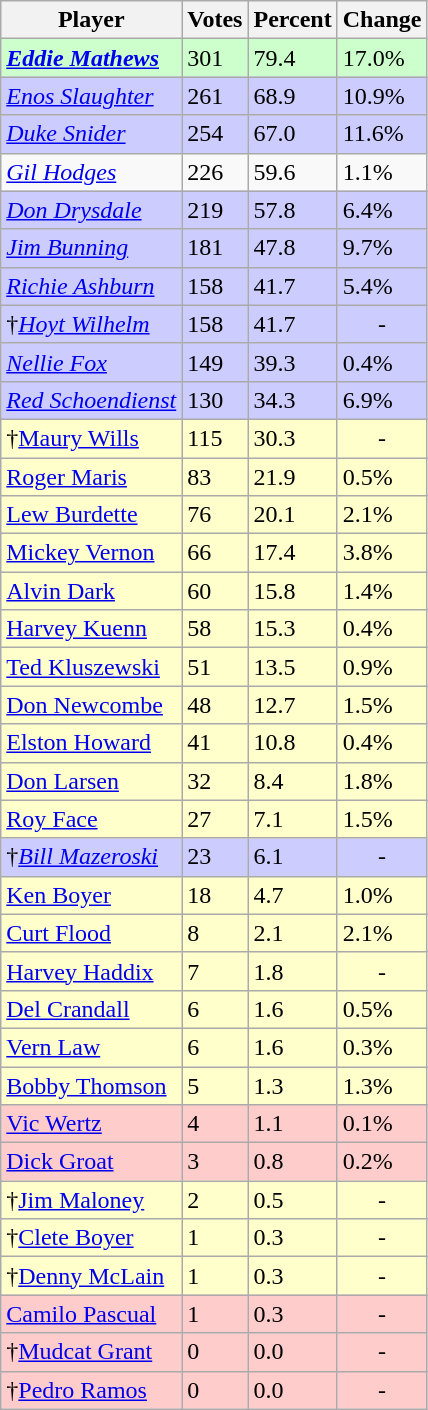<table class="wikitable">
<tr>
<th>Player</th>
<th>Votes</th>
<th>Percent</th>
<th>Change</th>
</tr>
<tr bgcolor="#ccffcc">
<td><strong><em><a href='#'>Eddie Mathews</a></em></strong></td>
<td>301</td>
<td>79.4</td>
<td align="left"> 17.0%</td>
</tr>
<tr bgcolor="#ccccff">
<td><em><a href='#'>Enos Slaughter</a></em></td>
<td>261</td>
<td>68.9</td>
<td align="left"> 10.9%</td>
</tr>
<tr bgcolor="#ccccff">
<td><em><a href='#'>Duke Snider</a></em></td>
<td>254</td>
<td>67.0</td>
<td align="left"> 11.6%</td>
</tr>
<tr -bgcolor="#ccccff">
<td><em><a href='#'>Gil Hodges</a></em></td>
<td>226</td>
<td>59.6</td>
<td align="left"> 1.1%</td>
</tr>
<tr bgcolor="#ccccff">
<td><em><a href='#'>Don Drysdale</a></em></td>
<td>219</td>
<td>57.8</td>
<td align="left"> 6.4%</td>
</tr>
<tr bgcolor="#ccccff">
<td><em><a href='#'>Jim Bunning</a></em></td>
<td>181</td>
<td>47.8</td>
<td align="left"> 9.7%</td>
</tr>
<tr bgcolor="#ccccff">
<td><em><a href='#'>Richie Ashburn</a></em></td>
<td>158</td>
<td>41.7</td>
<td align="left"> 5.4%</td>
</tr>
<tr bgcolor="#ccccff">
<td>†<em><a href='#'>Hoyt Wilhelm</a></em></td>
<td>158</td>
<td>41.7</td>
<td align=center>-</td>
</tr>
<tr bgcolor="#ccccff">
<td><em><a href='#'>Nellie Fox</a></em></td>
<td>149</td>
<td>39.3</td>
<td align="left"> 0.4%</td>
</tr>
<tr bgcolor="#ccccff">
<td><em><a href='#'>Red Schoendienst</a></em></td>
<td>130</td>
<td>34.3</td>
<td align="left"> 6.9%</td>
</tr>
<tr bgcolor="#ffffcc">
<td>†<a href='#'>Maury Wills</a></td>
<td>115</td>
<td>30.3</td>
<td align=center>-</td>
</tr>
<tr bgcolor="#ffffcc">
<td><a href='#'>Roger Maris</a></td>
<td>83</td>
<td>21.9</td>
<td align="left"> 0.5%</td>
</tr>
<tr bgcolor="#ffffcc">
<td><a href='#'>Lew Burdette</a></td>
<td>76</td>
<td>20.1</td>
<td align="left"> 2.1%</td>
</tr>
<tr bgcolor="#ffffcc">
<td><a href='#'>Mickey Vernon</a></td>
<td>66</td>
<td>17.4</td>
<td align="left"> 3.8%</td>
</tr>
<tr bgcolor="#ffffcc">
<td><a href='#'>Alvin Dark</a></td>
<td>60</td>
<td>15.8</td>
<td align="left"> 1.4%</td>
</tr>
<tr bgcolor="#ffffcc">
<td><a href='#'>Harvey Kuenn</a></td>
<td>58</td>
<td>15.3</td>
<td align="left"> 0.4%</td>
</tr>
<tr bgcolor="#ffffcc">
<td><a href='#'>Ted Kluszewski</a></td>
<td>51</td>
<td>13.5</td>
<td align="left"> 0.9%</td>
</tr>
<tr bgcolor="#ffffcc">
<td><a href='#'>Don Newcombe</a></td>
<td>48</td>
<td>12.7</td>
<td align="left"> 1.5%</td>
</tr>
<tr bgcolor="#ffffcc">
<td><a href='#'>Elston Howard</a></td>
<td>41</td>
<td>10.8</td>
<td align="left"> 0.4%</td>
</tr>
<tr bgcolor="#ffffcc">
<td><a href='#'>Don Larsen</a></td>
<td>32</td>
<td>8.4</td>
<td align="left"> 1.8%</td>
</tr>
<tr bgcolor="#ffffcc">
<td><a href='#'>Roy Face</a></td>
<td>27</td>
<td>7.1</td>
<td align="left"> 1.5%</td>
</tr>
<tr bgcolor="#ccccff">
<td>†<em><a href='#'>Bill Mazeroski</a></em></td>
<td>23</td>
<td>6.1</td>
<td align=center>-</td>
</tr>
<tr bgcolor="#ffffcc">
<td><a href='#'>Ken Boyer</a></td>
<td>18</td>
<td>4.7</td>
<td align="left"> 1.0%</td>
</tr>
<tr bgcolor="#ffffcc">
<td><a href='#'>Curt Flood</a></td>
<td>8</td>
<td>2.1</td>
<td align="left"> 2.1%</td>
</tr>
<tr bgcolor="#ffffcc">
<td><a href='#'>Harvey Haddix</a></td>
<td>7</td>
<td>1.8</td>
<td align=center>-</td>
</tr>
<tr bgcolor="#ffffcc">
<td><a href='#'>Del Crandall</a></td>
<td>6</td>
<td>1.6</td>
<td align="left"> 0.5%</td>
</tr>
<tr bgcolor="#ffffcc">
<td><a href='#'>Vern Law</a></td>
<td>6</td>
<td>1.6</td>
<td align="left"> 0.3%</td>
</tr>
<tr bgcolor="#ffffcc">
<td><a href='#'>Bobby Thomson</a></td>
<td>5</td>
<td>1.3</td>
<td align="left"> 1.3%</td>
</tr>
<tr bgcolor="#ffcccc">
<td><a href='#'>Vic Wertz</a></td>
<td>4</td>
<td>1.1</td>
<td align="left"> 0.1%</td>
</tr>
<tr bgcolor="#ffcccc">
<td><a href='#'>Dick Groat</a></td>
<td>3</td>
<td>0.8</td>
<td align="left"> 0.2%</td>
</tr>
<tr bgcolor="#ffffcc">
<td>†<a href='#'>Jim Maloney</a></td>
<td>2</td>
<td>0.5</td>
<td align=center>-</td>
</tr>
<tr bgcolor="#ffffcc">
<td>†<a href='#'>Clete Boyer</a></td>
<td>1</td>
<td>0.3</td>
<td align=center>-</td>
</tr>
<tr bgcolor="#ffffcc">
<td>†<a href='#'>Denny McLain</a></td>
<td>1</td>
<td>0.3</td>
<td align=center>-</td>
</tr>
<tr bgcolor="#ffcccc">
<td><a href='#'>Camilo Pascual</a></td>
<td>1</td>
<td>0.3</td>
<td align=center>-</td>
</tr>
<tr bgcolor="#ffcccc">
<td>†<a href='#'>Mudcat Grant</a></td>
<td>0</td>
<td>0.0</td>
<td align=center>-</td>
</tr>
<tr bgcolor="#ffcccc">
<td>†<a href='#'>Pedro Ramos</a></td>
<td>0</td>
<td>0.0</td>
<td align=center>-</td>
</tr>
</table>
